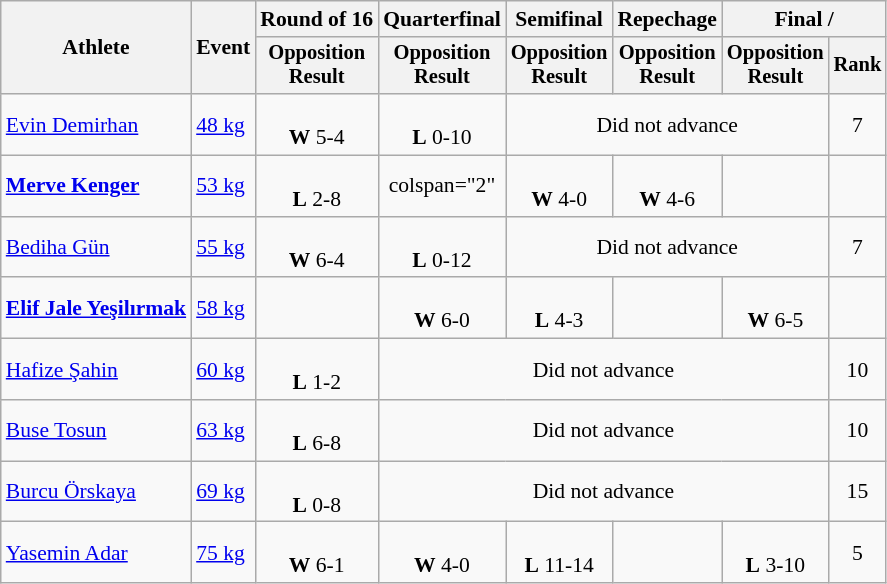<table class="wikitable" style="font-size:90%">
<tr>
<th rowspan="2">Athlete</th>
<th rowspan="2">Event</th>
<th>Round of 16</th>
<th>Quarterfinal</th>
<th>Semifinal</th>
<th>Repechage</th>
<th colspan=2>Final / </th>
</tr>
<tr style="font-size: 95%">
<th>Opposition<br>Result</th>
<th>Opposition<br>Result</th>
<th>Opposition<br>Result</th>
<th>Opposition<br>Result</th>
<th>Opposition<br>Result</th>
<th>Rank</th>
</tr>
<tr align=center>
<td align=left><a href='#'>Evin Demirhan</a></td>
<td align=left><a href='#'>48 kg</a></td>
<td><br><strong>W</strong> 5-4</td>
<td><br><strong>L</strong> 0-10</td>
<td colspan="3">Did not advance</td>
<td>7</td>
</tr>
<tr align=center>
<td align=left><strong><a href='#'>Merve Kenger</a></strong></td>
<td align=left><a href='#'>53 kg</a></td>
<td><br><strong>L</strong> 2-8</td>
<td>colspan="2" </td>
<td><br><strong>W</strong> 4-0</td>
<td><br><strong>W</strong> 4-6</td>
<td></td>
</tr>
<tr align=center>
<td align=left><a href='#'>Bediha Gün</a></td>
<td align=left><a href='#'>55 kg</a></td>
<td><br><strong>W</strong> 6-4</td>
<td><br><strong>L</strong> 0-12</td>
<td colspan="3">Did not advance</td>
<td>7</td>
</tr>
<tr align=center>
<td align=left><strong><a href='#'>Elif Jale Yeşilırmak</a></strong></td>
<td align=left><a href='#'>58 kg</a></td>
<td></td>
<td><br><strong>W</strong> 6-0</td>
<td><br><strong>L</strong> 4-3</td>
<td></td>
<td><br><strong>W</strong> 6-5</td>
<td></td>
</tr>
<tr align=center>
<td align=left><a href='#'>Hafize Şahin</a></td>
<td align=left><a href='#'>60 kg</a></td>
<td><br><strong>L</strong> 1-2</td>
<td colspan="4">Did not advance</td>
<td>10</td>
</tr>
<tr align=center>
<td align=left><a href='#'>Buse Tosun</a></td>
<td align=left><a href='#'>63 kg</a></td>
<td><br><strong>L</strong> 6-8</td>
<td colspan="4">Did not advance</td>
<td>10</td>
</tr>
<tr align=center>
<td align=left><a href='#'>Burcu Örskaya</a></td>
<td align=left><a href='#'>69 kg</a></td>
<td><br><strong>L</strong> 0-8</td>
<td colspan="4">Did not advance</td>
<td>15</td>
</tr>
<tr align=center>
<td align=left><a href='#'>Yasemin Adar</a></td>
<td align=left><a href='#'>75 kg</a></td>
<td><br><strong>W</strong> 6-1</td>
<td><br><strong>W</strong> 4-0</td>
<td><br><strong>L</strong> 11-14</td>
<td></td>
<td><br><strong>L</strong> 3-10</td>
<td>5</td>
</tr>
</table>
